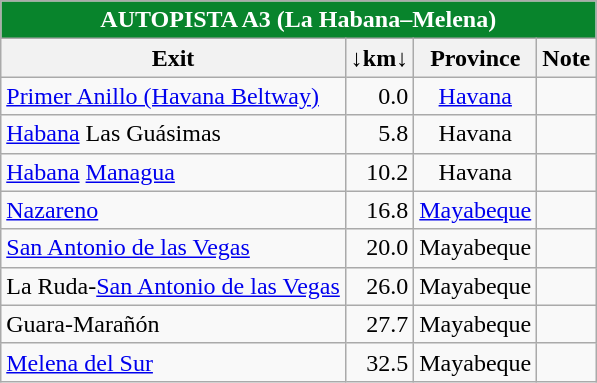<table class="wikitable">
<tr align="center" bgcolor="08842C" style="color: white;font-size:100%;">
<td colspan="6"><strong>AUTOPISTA A3 (La Habana–Melena)</strong></td>
</tr>
<tr>
<th><strong>Exit</strong></th>
<th align="center"><strong>↓km↓</strong></th>
<th align="center"><strong>Province</strong></th>
<th align="center"><strong>Note</strong></th>
</tr>
<tr>
<td>  <a href='#'>Primer Anillo (Havana Beltway)</a><br></td>
<td align="right">0.0</td>
<td align="center"><a href='#'>Havana</a></td>
<td> </td>
</tr>
<tr>
<td> <a href='#'>Habana</a> Las Guásimas</td>
<td align="right">5.8</td>
<td align="center">Havana</td>
<td> </td>
</tr>
<tr>
<td>  <a href='#'>Habana</a> <a href='#'>Managua</a></td>
<td align="right">10.2</td>
<td align="center">Havana</td>
<td> </td>
</tr>
<tr>
<td>  <a href='#'>Nazareno</a><br></td>
<td align="right">16.8</td>
<td align="center"><a href='#'>Mayabeque</a></td>
<td> </td>
</tr>
<tr>
<td>  <a href='#'>San Antonio de las Vegas</a><br></td>
<td align="right">20.0</td>
<td align="center">Mayabeque</td>
<td> </td>
</tr>
<tr>
<td>  La Ruda-<a href='#'>San Antonio de las Vegas</a></td>
<td align="right">26.0</td>
<td align="center">Mayabeque</td>
<td> </td>
</tr>
<tr>
<td>  Guara-Marañón</td>
<td align="right">27.7</td>
<td align="center">Mayabeque</td>
<td> </td>
</tr>
<tr>
<td>  <a href='#'>Melena del Sur</a></td>
<td align="right">32.5</td>
<td align="center">Mayabeque</td>
<td> </td>
</tr>
</table>
